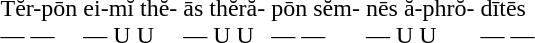<table border="0"|>
<tr>
<td> </td>
<td>Tĕr-pōn<br>—  —</td>
<td>ei-mĭ thĕ-<br>— U U</td>
<td>ās thĕră-<br>— U U</td>
<td>pōn sĕm-<br>— —</td>
<td>nēs ă-phrŏ-<br>— U U</td>
<td>dītēs<br>— —</td>
</tr>
</table>
